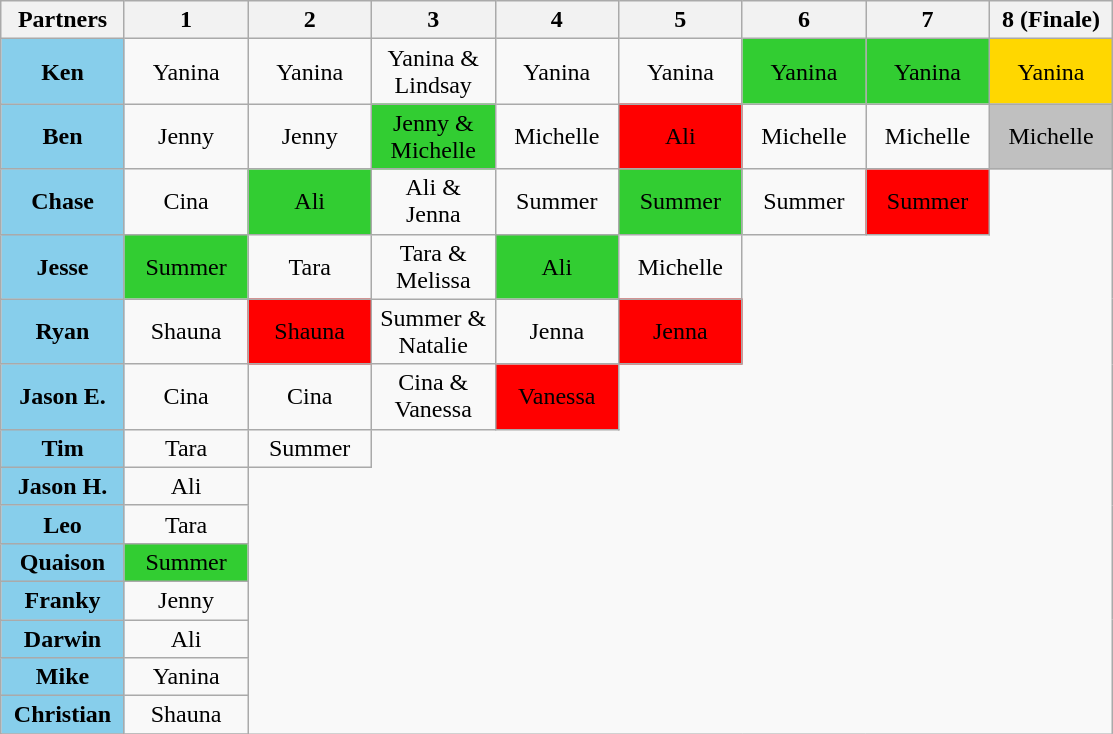<table class="wikitable"  style="text-align:center" align="center">
<tr>
<th scope="col" width="75">Partners</th>
<th scope="col" width="75">1</th>
<th scope="col" width="75">2</th>
<th scope="col" width="75">3</th>
<th scope="col" width="75">4</th>
<th scope="col" width="75">5</th>
<th scope="col" width="75">6</th>
<th scope="col" width="75">7</th>
<th scope="col" width="75">8 (Finale)</th>
</tr>
<tr>
<td bgcolor=skyblue><strong>Ken</strong></td>
<td>Yanina</td>
<td>Yanina</td>
<td>Yanina & Lindsay</td>
<td>Yanina</td>
<td>Yanina</td>
<td bgcolor=limegreen>Yanina</td>
<td bgcolor=limegreen>Yanina</td>
<td bgcolor=gold>Yanina</td>
</tr>
<tr>
<td bgcolor=skyblue><strong>Ben</strong></td>
<td>Jenny</td>
<td>Jenny</td>
<td bgcolor=limegreen>Jenny & Michelle</td>
<td>Michelle</td>
<td bgcolor=red>Ali</td>
<td>Michelle</td>
<td>Michelle</td>
<td bgcolor=silver>Michelle</td>
</tr>
<tr>
<td bgcolor=skyblue><strong>Chase</strong></td>
<td>Cina</td>
<td bgcolor=limegreen>Ali</td>
<td>Ali & Jenna</td>
<td>Summer</td>
<td bgcolor=limegreen>Summer</td>
<td>Summer</td>
<td bgcolor=red>Summer</td>
</tr>
<tr>
<td bgcolor=skyblue><strong>Jesse</strong></td>
<td bgcolor=limegreen>Summer</td>
<td>Tara</td>
<td>Tara & Melissa</td>
<td bgcolor=limegreen>Ali</td>
<td>Michelle</td>
</tr>
<tr>
<td bgcolor=skyblue><strong>Ryan</strong></td>
<td>Shauna</td>
<td bgcolor=red>Shauna</td>
<td>Summer & Natalie</td>
<td>Jenna</td>
<td bgcolor=red>Jenna</td>
</tr>
<tr>
<td bgcolor=skyblue><strong>Jason E.</strong></td>
<td>Cina</td>
<td>Cina</td>
<td>Cina & Vanessa</td>
<td bgcolor=red>Vanessa</td>
</tr>
<tr>
<td bgcolor=skyblue><strong>Tim</strong></td>
<td>Tara</td>
<td>Summer</td>
</tr>
<tr>
<td bgcolor=skyblue><strong>Jason H.</strong></td>
<td>Ali</td>
</tr>
<tr>
<td bgcolor=skyblue><strong>Leo</strong></td>
<td>Tara</td>
</tr>
<tr>
<td bgcolor=skyblue><strong>Quaison </strong></td>
<td bgcolor=limegreen>Summer</td>
</tr>
<tr>
<td bgcolor=skyblue><strong>Franky</strong></td>
<td>Jenny</td>
</tr>
<tr>
<td bgcolor=skyblue><strong>Darwin</strong></td>
<td>Ali</td>
</tr>
<tr>
<td bgcolor=skyblue><strong>Mike</strong></td>
<td>Yanina</td>
</tr>
<tr>
<td bgcolor=skyblue><strong>Christian</strong></td>
<td>Shauna</td>
</tr>
<tr h3rggry4gyr>
</tr>
<tr>
</tr>
</table>
